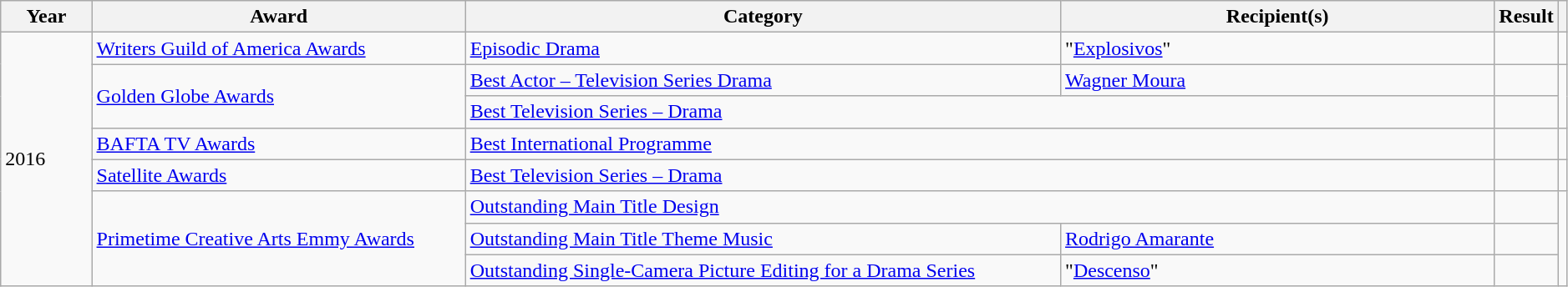<table class="wikitable" width="99%">
<tr>
<th scope="col" width="6%">Year</th>
<th scope="col" width="25%">Award</th>
<th scope="col" width="40%">Category</th>
<th scope="col" width="30%">Recipient(s)</th>
<th scope="col" width="10%">Result</th>
<th></th>
</tr>
<tr>
<td rowspan="8">2016</td>
<td><a href='#'>Writers Guild of America Awards</a></td>
<td><a href='#'>Episodic Drama</a></td>
<td>"<a href='#'>Explosivos</a>"</td>
<td></td>
<td></td>
</tr>
<tr>
<td rowspan="2"><a href='#'>Golden Globe Awards</a></td>
<td><a href='#'>Best Actor – Television Series Drama</a></td>
<td><a href='#'>Wagner Moura</a></td>
<td></td>
<td rowspan="2"></td>
</tr>
<tr>
<td colspan="2"><a href='#'>Best Television Series – Drama</a></td>
<td></td>
</tr>
<tr>
<td><a href='#'>BAFTA TV Awards</a></td>
<td colspan="2"><a href='#'>Best International Programme</a></td>
<td></td>
<td></td>
</tr>
<tr>
<td><a href='#'>Satellite Awards</a></td>
<td colspan="2"><a href='#'>Best Television Series – Drama</a></td>
<td></td>
<td></td>
</tr>
<tr>
<td rowspan="3"><a href='#'>Primetime Creative Arts Emmy Awards</a></td>
<td colspan="2"><a href='#'>Outstanding Main Title Design</a></td>
<td></td>
<td rowspan=3></td>
</tr>
<tr>
<td><a href='#'>Outstanding Main Title Theme Music</a></td>
<td><a href='#'>Rodrigo Amarante</a></td>
<td></td>
</tr>
<tr>
<td><a href='#'>Outstanding Single-Camera Picture Editing for a Drama Series</a></td>
<td>"<a href='#'>Descenso</a>"</td>
<td></td>
</tr>
</table>
